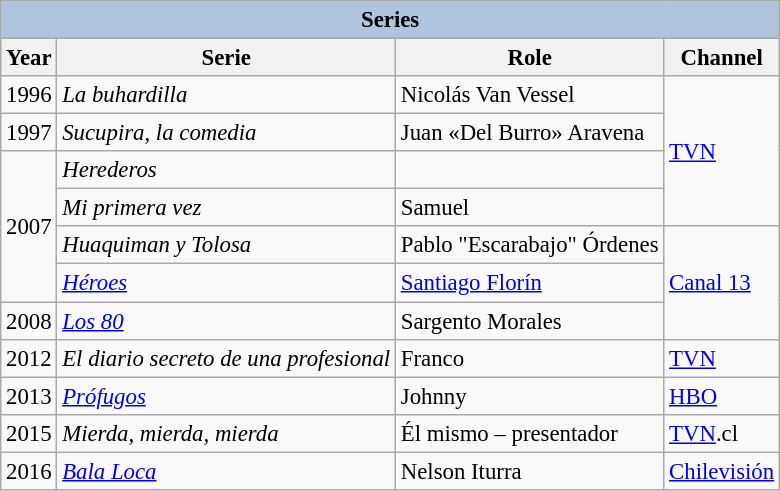<table class="wikitable" style="font-size: 95%;">
<tr>
<th colspan="4" style="background: LightSteelBlue;">Series</th>
</tr>
<tr>
<th>Year</th>
<th>Serie</th>
<th>Role</th>
<th>Channel</th>
</tr>
<tr>
<td>1996</td>
<td><em>La buhardilla</em></td>
<td>Nicolás Van Vessel</td>
<td rowspan="4"><a href='#'>TVN</a></td>
</tr>
<tr>
<td>1997</td>
<td><em>Sucupira, la comedia</em></td>
<td>Juan «Del Burro» Aravena</td>
</tr>
<tr>
<td rowspan="4">2007</td>
<td><em>Herederos</em></td>
</tr>
<tr>
<td><em>Mi primera vez</em></td>
<td>Samuel</td>
</tr>
<tr>
<td><em>Huaquiman y Tolosa</em></td>
<td>Pablo "Escarabajo" Órdenes</td>
<td rowspan="3"><a href='#'>Canal 13</a></td>
</tr>
<tr>
<td><em><a href='#'>Héroes</a></em></td>
<td><a href='#'>Santiago Florín</a></td>
</tr>
<tr>
<td>2008</td>
<td><em><a href='#'>Los 80</a></em></td>
<td>Sargento Morales</td>
</tr>
<tr>
<td>2012</td>
<td><em>El diario secreto de una profesional</em></td>
<td>Franco</td>
<td><a href='#'>TVN</a></td>
</tr>
<tr>
<td>2013</td>
<td><em><a href='#'>Prófugos</a></em></td>
<td>Johnny</td>
<td><a href='#'>HBO</a></td>
</tr>
<tr>
<td>2015</td>
<td><em>Mierda, mierda, mierda</em></td>
<td>Él mismo – presentador</td>
<td><a href='#'>TVN</a>.cl</td>
</tr>
<tr>
<td>2016</td>
<td><em><a href='#'>Bala Loca</a></em></td>
<td>Nelson Iturra</td>
<td><a href='#'>Chilevisión</a></td>
</tr>
</table>
